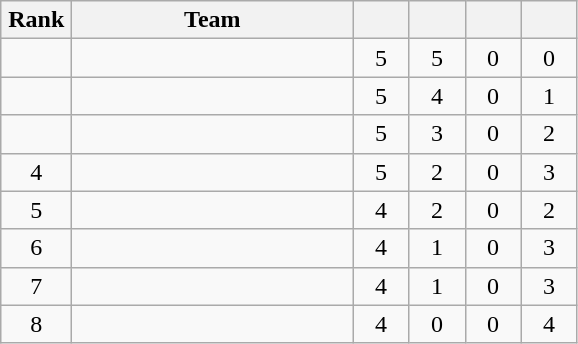<table class="wikitable" style="text-align: center;">
<tr>
<th width=40>Rank</th>
<th width=180>Team</th>
<th width=30></th>
<th width=30></th>
<th width=30></th>
<th width=30></th>
</tr>
<tr>
<td></td>
<td align=left></td>
<td>5</td>
<td>5</td>
<td>0</td>
<td>0</td>
</tr>
<tr>
<td></td>
<td align=left></td>
<td>5</td>
<td>4</td>
<td>0</td>
<td>1</td>
</tr>
<tr>
<td></td>
<td align=left></td>
<td>5</td>
<td>3</td>
<td>0</td>
<td>2</td>
</tr>
<tr>
<td>4</td>
<td align=left></td>
<td>5</td>
<td>2</td>
<td>0</td>
<td>3</td>
</tr>
<tr>
<td>5</td>
<td align=left></td>
<td>4</td>
<td>2</td>
<td>0</td>
<td>2</td>
</tr>
<tr>
<td>6</td>
<td align=left></td>
<td>4</td>
<td>1</td>
<td>0</td>
<td>3</td>
</tr>
<tr>
<td>7</td>
<td align=left></td>
<td>4</td>
<td>1</td>
<td>0</td>
<td>3</td>
</tr>
<tr>
<td>8</td>
<td align=left></td>
<td>4</td>
<td>0</td>
<td>0</td>
<td>4</td>
</tr>
</table>
